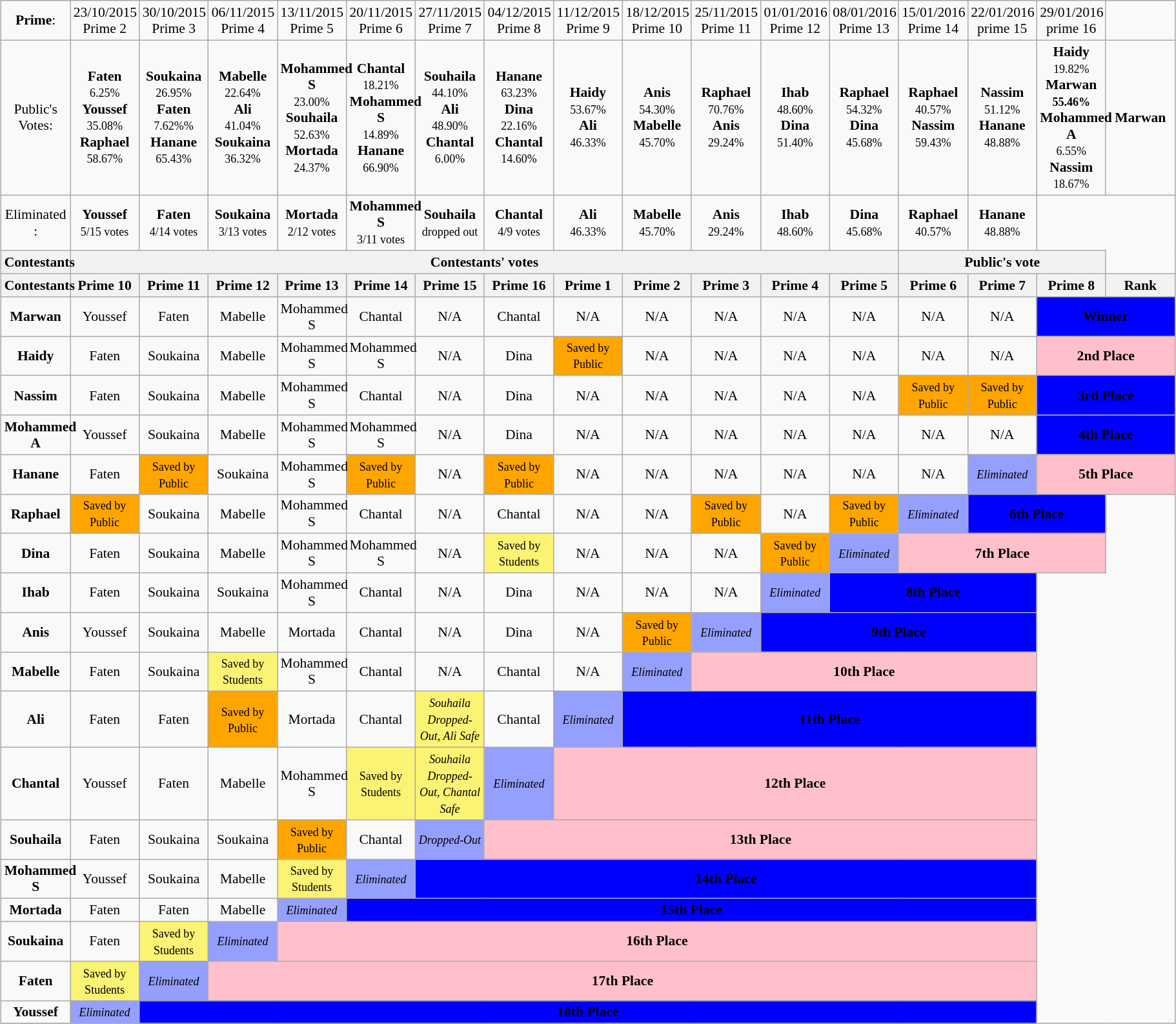<table class="wikitable" style="font-size:90%; text-align:center; width: 96%; margin-left: auto;table-layout:fixed; margin-right: auto;">
<tr>
<td><strong>Prime</strong>:</td>
<td align="center">23/10/2015 Prime 2</td>
<td align="center">30/10/2015 Prime 3</td>
<td align="center">06/11/2015 Prime 4</td>
<td align="center">13/11/2015 Prime 5</td>
<td align="center">20/11/2015 Prime 6</td>
<td align="center">27/11/2015 Prime 7</td>
<td align="center">04/12/2015 Prime 8</td>
<td align="center">11/12/2015 Prime 9</td>
<td align="center">18/12/2015 Prime 10</td>
<td align="center">25/11/2015 Prime 11</td>
<td align="center">01/01/2016 Prime 12</td>
<td align="center">08/01/2016 Prime 13</td>
<td align="center">15/01/2016 Prime 14</td>
<td align="center">22/01/2016 prime 15</td>
<td align="center">29/01/2016 prime 16</td>
</tr>
<tr>
<td>Public's Votes:</td>
<td><strong>Faten</strong> <br> <small>6.25%</small> <br> <strong>Youssef</strong> <br> <small>35.08%</small> <br> <strong>Raphael</strong> <br> <small>58.67%</small></td>
<td><strong>Soukaina</strong> <br> <small>26.95%</small> <br> <strong>Faten</strong> <br> <small>7.62%%</small> <br> <strong>Hanane</strong> <br> <small>65.43%</small></td>
<td><strong>Mabelle</strong> <br> <small>22.64%</small> <br> <strong>Ali</strong> <br> <small>41.04%</small> <br> <strong>Soukaina</strong> <br> <small>36.32%</small></td>
<td><strong>Mohammed S</strong> <br> <small>23.00%</small> <br> <strong>Souhaila</strong> <br> <small>52.63%</small> <br> <strong>Mortada</strong> <br> <small>24.37%</small></td>
<td><strong>Chantal</strong> <br> <small>18.21%</small> <br> <strong>Mohammed S</strong> <br> <small>14.89%</small> <br> <strong>Hanane</strong> <br> <small>66.90%</small></td>
<td><strong>Souhaila</strong> <br> <small>44.10%</small> <br> <strong>Ali</strong> <br> <small>48.90%</small> <br> <strong>Chantal</strong> <br> <small>6.00%</small></td>
<td><strong>Hanane</strong> <br> <small>63.23%</small> <br> <strong>Dina</strong> <br> <small>22.16%</small> <br> <strong>Chantal</strong> <br> <small>14.60%</small></td>
<td><strong>Haidy</strong><br> <small>53.67%</small> <br> <strong>Ali</strong> <br> <small>46.33%</small></td>
<td><strong>Anis</strong><br> <small>54.30%</small> <br> <strong>Mabelle</strong> <br> <small>45.70%</small></td>
<td><strong>Raphael</strong><br> <small>70.76%</small> <br> <strong>Anis</strong> <br> <small>29.24%</small></td>
<td><strong>Ihab</strong><br> <small>48.60%</small> <br> <strong>Dina</strong> <br> <small>51.40%</small></td>
<td><strong>Raphael</strong><br> <small>54.32%</small> <br> <strong>Dina</strong> <br> <small>45.68%</small></td>
<td><strong>Raphael</strong><br> <small>40.57%</small> <br> <strong>Nassim</strong> <br> <small>59.43%</small></td>
<td><strong>Nassim</strong> <br> <small>51.12%</small> <br> <strong>Hanane</strong><br> <small>48.88%</small></td>
<td><strong>Haidy</strong><br> <small>19.82%</small> <br> <strong>Marwan</strong><br> <small><strong>55.46%</strong></small> <br> <strong>Mohammed A</strong> <br> <small>6.55%</small><br> <strong>Nassim</strong> <br> <small>18.67%</small></td>
<td><strong>Marwan</strong></td>
</tr>
<tr>
<td>Eliminated :</td>
<td><strong>Youssef</strong><br><small>5/15 votes</small></td>
<td><strong>Faten</strong> <br><small>4/14 votes</small></td>
<td><strong>Soukaina</strong> <br><small>3/13 votes</small></td>
<td><strong>Mortada</strong> <br><small>2/12 votes</small></td>
<td><strong>Mohammed S</strong> <br><small>3/11 votes</small></td>
<td><strong>Souhaila</strong> <br><small>dropped out</small></td>
<td><strong>Chantal</strong> <br><small>4/9 votes</small></td>
<td><strong>Ali</strong> <br><small>46.33%</small></td>
<td><strong>Mabelle</strong> <br><small>45.70%</small></td>
<td><strong>Anis</strong> <br><small>29.24%</small></td>
<td><strong>Ihab</strong> <br><small>48.60%</small></td>
<td><strong>Dina</strong> <br><small>45.68%</small></td>
<td><strong>Raphael</strong><br><small>40.57%</small></td>
<td><strong>Hanane</strong><br><small>48.88%</small></td>
</tr>
<tr>
<th>Contestants</th>
<th colspan="12" align="center">Contestants' votes</th>
<th colspan="3" align="center">Public's vote</th>
</tr>
<tr>
<th>Contestants</th>
<th><strong>Prime 10</strong></th>
<th><strong>Prime 11</strong></th>
<th><strong>Prime 12</strong></th>
<th><strong>Prime 13</strong></th>
<th><strong>Prime 14</strong></th>
<th><strong>Prime 15</strong></th>
<th><strong>Prime 16</strong></th>
<th><strong>Prime 1</strong></th>
<th><strong>Prime 2</strong></th>
<th><strong>Prime 3</strong></th>
<th><strong>Prime 4</strong></th>
<th><strong>Prime 5</strong></th>
<th><strong>Prime 6</strong></th>
<th><strong>Prime 7</strong></th>
<th><strong>Prime 8</strong></th>
<th><strong>Rank</strong></th>
</tr>
<tr>
<td><strong>Marwan</strong> <br> </td>
<td>Youssef</td>
<td>Faten</td>
<td>Mabelle</td>
<td>Mohammed S</td>
<td>Chantal</td>
<td>N/A</td>
<td>Chantal</td>
<td>N/A</td>
<td>N/A</td>
<td>N/A</td>
<td>N/A</td>
<td>N/A</td>
<td>N/A</td>
<td>N/A</td>
<td bgcolor="blue" colspan="2"><strong>Winner</strong></td>
</tr>
<tr>
<td><strong>Haidy</strong> <br> </td>
<td>Faten</td>
<td>Soukaina</td>
<td>Mabelle</td>
<td>Mohammed S</td>
<td>Mohammed S</td>
<td>N/A</td>
<td>Dina</td>
<td style="background:orange"><small> Saved by Public</small></td>
<td>N/A</td>
<td>N/A</td>
<td>N/A</td>
<td>N/A</td>
<td>N/A</td>
<td>N/A</td>
<td bgcolor="pink" colspan="2"><strong>2nd Place</strong></td>
</tr>
<tr>
<td><strong>Nassim</strong> <br> </td>
<td>Faten</td>
<td>Soukaina</td>
<td>Mabelle</td>
<td>Mohammed S</td>
<td>Chantal</td>
<td>N/A</td>
<td>Dina</td>
<td>N/A</td>
<td>N/A</td>
<td>N/A</td>
<td>N/A</td>
<td>N/A</td>
<td style="background:orange"><small> Saved by Public</small></td>
<td style="background:orange"><small> Saved by Public</small></td>
<td bgcolor="blue" colspan="2"><strong>3rd Place</strong></td>
</tr>
<tr>
<td><strong>Mohammed A</strong> <br> </td>
<td>Youssef</td>
<td>Soukaina</td>
<td>Mabelle</td>
<td>Mohammed S</td>
<td>Mohammed S</td>
<td>N/A</td>
<td>Dina</td>
<td>N/A</td>
<td>N/A</td>
<td>N/A</td>
<td>N/A</td>
<td>N/A</td>
<td>N/A</td>
<td>N/A</td>
<td bgcolor="blue" colspan="2"><strong>4th Place</strong></td>
</tr>
<tr>
<td><strong>Hanane</strong> <br> </td>
<td>Faten</td>
<td style="background:orange"><small> Saved by Public</small></td>
<td>Soukaina</td>
<td>Mohammed S</td>
<td style="background:orange"><small> Saved by Public</small></td>
<td>N/A</td>
<td style="background:orange"><small> Saved by Public</small></td>
<td>N/A</td>
<td>N/A</td>
<td>N/A</td>
<td>N/A</td>
<td>N/A</td>
<td>N/A</td>
<td style="background:#959FFD"><small><em>Eliminated</em></small></td>
<td bgcolor="pink" colspan="2"><strong>5th Place</strong></td>
</tr>
<tr>
<td><strong>Raphael</strong> <br> </td>
<td style="background:orange"><small> Saved by Public</small></td>
<td>Soukaina</td>
<td>Mabelle</td>
<td>Mohammed S</td>
<td>Chantal</td>
<td>N/A</td>
<td>Chantal</td>
<td>N/A</td>
<td>N/A</td>
<td style="background:orange"><small> Saved by Public</small></td>
<td>N/A</td>
<td style="background:orange"><small> Saved by Public</small></td>
<td style="background:#959FFD"><small><em>Eliminated</em></small></td>
<td bgcolor="blue" colspan="2"><strong>6th Place</strong></td>
</tr>
<tr>
<td><strong>Dina</strong> <br></td>
<td>Faten</td>
<td>Soukaina</td>
<td>Mabelle</td>
<td>Mohammed S</td>
<td>Mohammed S</td>
<td>N/A</td>
<td style="background:#FBF373"><small> Saved by Students</small></td>
<td>N/A</td>
<td>N/A</td>
<td>N/A</td>
<td style="background:orange"><small> Saved by Public</small></td>
<td style="background:#959FFD"><small><em>Eliminated</em></small></td>
<td bgcolor="pink" colspan="3"><strong>7th Place</strong></td>
</tr>
<tr>
<td><strong>Ihab</strong> <br></td>
<td>Faten</td>
<td>Soukaina</td>
<td>Soukaina</td>
<td>Mohammed S</td>
<td>Chantal</td>
<td>N/A</td>
<td>Dina</td>
<td>N/A</td>
<td>N/A</td>
<td>N/A</td>
<td style="background:#959FFD"><small><em>Eliminated</em></small></td>
<td bgcolor="blue" colspan="3"><strong>8th Place</strong></td>
</tr>
<tr>
<td><strong>Anis</strong> <br></td>
<td>Youssef</td>
<td>Soukaina</td>
<td>Mabelle</td>
<td>Mortada</td>
<td>Chantal</td>
<td>N/A</td>
<td>Dina</td>
<td>N/A</td>
<td style="background:orange"><small> Saved by Public</small></td>
<td style="background:#959FFD"><small><em>Eliminated</em></small></td>
<td bgcolor="blue" colspan="4"><strong>9th Place</strong></td>
</tr>
<tr>
<td><strong>Mabelle</strong> <br></td>
<td>Faten</td>
<td>Soukaina</td>
<td style="background:#FBF373"><small> Saved by Students</small></td>
<td>Mohammed S</td>
<td>Chantal</td>
<td>N/A</td>
<td>Chantal</td>
<td>N/A</td>
<td style="background:#959FFD"><small><em>Eliminated</em></small></td>
<td bgcolor="pink" colspan="5"><strong>10th Place</strong></td>
</tr>
<tr>
<td><strong>Ali</strong> <br></td>
<td>Faten</td>
<td>Faten</td>
<td style="background:orange"><small> Saved by Public</small></td>
<td>Mortada</td>
<td>Chantal</td>
<td style="background:#FBF373"><small><em>Souhaila Dropped-Out, Ali Safe</em></small></td>
<td>Chantal</td>
<td style="background:#959FFD"><small><em>Eliminated</em></small></td>
<td bgcolor="blue" colspan="6"><strong>11th Place</strong></td>
</tr>
<tr>
<td><strong>Chantal</strong> <br></td>
<td>Youssef</td>
<td>Faten</td>
<td>Mabelle</td>
<td>Mohammed S</td>
<td style="background:#FBF373"><small> Saved by Students</small></td>
<td style="background:#FBF373"><small><em>Souhaila Dropped-Out, Chantal Safe</em></small></td>
<td style="background:#959FFD"><small><em>Eliminated</em></small></td>
<td bgcolor="pink" colspan="7"><strong>12th Place</strong></td>
</tr>
<tr>
<td><strong>Souhaila</strong> <br></td>
<td>Faten</td>
<td>Soukaina</td>
<td>Soukaina</td>
<td style="background:orange"><small> Saved by Public</small></td>
<td>Chantal</td>
<td style="background:#959FFD"><small><em>Dropped-Out</em></small></td>
<td bgcolor="pink" colspan="8"><strong>13th Place</strong></td>
</tr>
<tr>
<td><strong>Mohammed S</strong> <br></td>
<td>Youssef</td>
<td>Soukaina</td>
<td>Mabelle</td>
<td style="background:#FBF373"><small> Saved by Students</small></td>
<td style="background:#959FFD"><small><em>Eliminated</em></small></td>
<td bgcolor="blue" colspan="9"><strong>14th Place</strong></td>
</tr>
<tr>
<td><strong>Mortada</strong> <br></td>
<td>Faten</td>
<td>Faten</td>
<td>Mabelle</td>
<td style="background:#959FFD"><small><em>Eliminated</em></small></td>
<td bgcolor="blue" colspan="10"><strong>15th Place</strong></td>
</tr>
<tr>
<td><strong>Soukaina</strong> <br></td>
<td>Faten</td>
<td style="background:#FBF373"><small>Saved by Students</small></td>
<td style="background:#959FFD"><small><em>Eliminated</em></small></td>
<td bgcolor="pink" colspan="11"><strong>16th Place</strong></td>
</tr>
<tr>
<td><strong>Faten</strong> <br></td>
<td style="background:#FBF373"><small>Saved by Students</small></td>
<td style="background:#959FFD"><small><em>Eliminated</em></small></td>
<td bgcolor="pink" colspan="12"><strong>17th Place</strong></td>
</tr>
<tr>
<td><strong>Youssef</strong> <br></td>
<td style="background:#959FFD"><small><em>Eliminated</em></small></td>
<td bgcolor="blue" colspan="13"><strong>18th Place</strong></td>
</tr>
<tr>
</tr>
</table>
